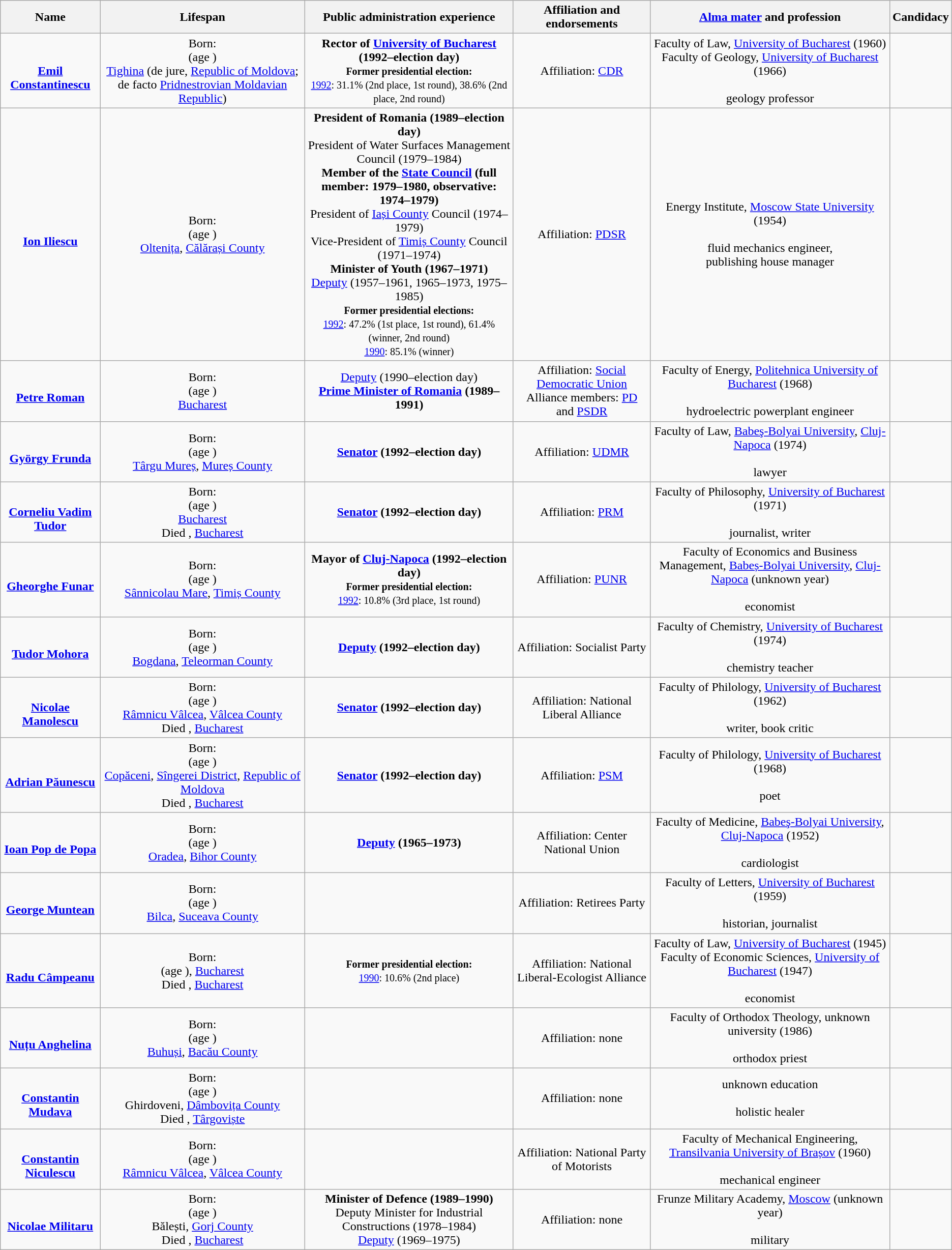<table class="wikitable sortable"  style="text-align:center;">
<tr>
<th>Name</th>
<th>Lifespan</th>
<th class="unsortable">Public administration experience</th>
<th>Affiliation and endorsements</th>
<th class="unsortable"><a href='#'>Alma mater</a> and profession</th>
<th>Candidacy <br> </th>
</tr>
<tr>
<td><br><strong><a href='#'>Emil Constantinescu</a></strong></td>
<td>Born: <br>(age )<br><a href='#'>Tighina</a> (de jure, <a href='#'>Republic of Moldova</a>; de facto <a href='#'>Pridnestrovian Moldavian Republic</a>)</td>
<td><strong>Rector of <a href='#'>University of Bucharest</a> (1992–election day)</strong><br><small><strong>Former presidential election:</strong><br><a href='#'>1992</a>: 31.1% (2nd place, 1st round), 38.6% (2nd place, 2nd round)</small></td>
<td>Affiliation: <a href='#'>CDR</a></td>
<td>Faculty of Law, <a href='#'>University of Bucharest</a> (1960)<br>Faculty of Geology, <a href='#'>University of Bucharest</a> (1966)<br><br>geology professor</td>
<td></td>
</tr>
<tr>
<td><br><strong><a href='#'>Ion Iliescu</a></strong></td>
<td>Born: <br>(age )<br><a href='#'>Oltenița</a>, <a href='#'>Călărași County</a></td>
<td><strong>President of Romania (1989–election day)</strong><br>President of Water Surfaces Management Council (1979–1984)<br><strong>Member of the <a href='#'>State Council</a> (full member: 1979–1980, observative: 1974–1979)</strong><br>President of <a href='#'>Iași County</a> Council (1974–1979)<br>Vice-President of <a href='#'>Timiș County</a> Council (1971–1974)<br><strong>Minister of Youth (1967–1971)</strong><br><a href='#'>Deputy</a> (1957–1961, 1965–1973, 1975–1985)<br><small><strong>Former presidential elections:</strong><br><a href='#'>1992</a>: 47.2% (1st place, 1st round), 61.4% (winner, 2nd round)<br><a href='#'>1990</a>: 85.1% (winner)</small></td>
<td>Affiliation: <a href='#'>PDSR</a></td>
<td>Energy Institute, <a href='#'>Moscow State University</a> (1954)<br><br>fluid mechanics engineer,<br>publishing house manager</td>
<td></td>
</tr>
<tr>
<td><br><strong><a href='#'>Petre Roman</a></strong></td>
<td>Born: <br>(age )<br><a href='#'>Bucharest</a></td>
<td><a href='#'>Deputy</a> (1990–election day)<br><strong><a href='#'>Prime Minister of Romania</a> (1989–1991)</strong></td>
<td>Affiliation: <a href='#'>Social Democratic Union</a><br>Alliance members: <a href='#'>PD</a> and <a href='#'>PSDR</a></td>
<td>Faculty of Energy, <a href='#'>Politehnica University of Bucharest</a> (1968)<br><br>hydroelectric powerplant engineer</td>
<td></td>
</tr>
<tr>
<td><br><strong><a href='#'>György Frunda</a></strong></td>
<td>Born: <br>(age )<br><a href='#'>Târgu Mureș</a>, <a href='#'>Mureș County</a></td>
<td><strong><a href='#'>Senator</a> (1992–election day)</strong></td>
<td>Affiliation: <a href='#'>UDMR</a></td>
<td>Faculty of Law, <a href='#'>Babeş-Bolyai University</a>, <a href='#'>Cluj-Napoca</a> (1974)<br><br>lawyer</td>
<td></td>
</tr>
<tr>
<td><br><strong><a href='#'>Corneliu Vadim Tudor</a></strong></td>
<td>Born: <br>(age )<br><a href='#'>Bucharest</a><br>Died , <a href='#'>Bucharest</a></td>
<td><strong><a href='#'>Senator</a> (1992–election day)</strong></td>
<td>Affiliation: <a href='#'>PRM</a></td>
<td>Faculty of Philosophy, <a href='#'>University of Bucharest</a> (1971)<br><br>journalist, writer</td>
<td></td>
</tr>
<tr>
<td><br><strong><a href='#'>Gheorghe Funar</a></strong></td>
<td>Born: <br>(age )<br><a href='#'>Sânnicolau Mare</a>, <a href='#'>Timiș County</a></td>
<td><strong>Mayor of <a href='#'>Cluj-Napoca</a> (1992–election day)</strong><br><small><strong>Former presidential election:</strong><br><a href='#'>1992</a>: 10.8% (3rd place, 1st round)</small></td>
<td>Affiliation: <a href='#'>PUNR</a></td>
<td>Faculty of Economics and Business Management, <a href='#'>Babeș-Bolyai University</a>, <a href='#'>Cluj-Napoca</a> (unknown year)<br><br>economist</td>
<td></td>
</tr>
<tr>
<td><br><strong><a href='#'>Tudor Mohora</a></strong></td>
<td>Born: <br>(age )<br><a href='#'>Bogdana</a>, <a href='#'>Teleorman County</a></td>
<td><strong><a href='#'>Deputy</a> (1992–election day)</strong></td>
<td>Affiliation: Socialist Party</td>
<td>Faculty of Chemistry, <a href='#'>University of Bucharest</a> (1974)<br><br>chemistry teacher</td>
<td></td>
</tr>
<tr>
<td><br><strong><a href='#'>Nicolae Manolescu</a></strong></td>
<td>Born: <br>(age )<br><a href='#'>Râmnicu Vâlcea</a>, <a href='#'>Vâlcea County</a><br>Died , <a href='#'>Bucharest</a></td>
<td><strong><a href='#'>Senator</a> (1992–election day)</strong></td>
<td>Affiliation: National Liberal Alliance</td>
<td>Faculty of Philology, <a href='#'>University of Bucharest</a> (1962)<br><br>writer, book critic</td>
<td></td>
</tr>
<tr>
<td><br><strong><a href='#'>Adrian Păunescu</a></strong></td>
<td>Born: <br>(age )<br><a href='#'>Copăceni</a>, <a href='#'>Sîngerei District</a>, <a href='#'>Republic of Moldova</a><br>Died , <a href='#'>Bucharest</a></td>
<td><strong><a href='#'>Senator</a> (1992–election day)</strong></td>
<td>Affiliation: <a href='#'>PSM</a></td>
<td>Faculty of Philology, <a href='#'>University of Bucharest</a> (1968)<br><br>poet</td>
<td></td>
</tr>
<tr>
<td><br><strong><a href='#'>Ioan Pop de Popa</a></strong></td>
<td>Born: <br>(age )<br><a href='#'>Oradea</a>, <a href='#'>Bihor County</a></td>
<td><strong><a href='#'>Deputy</a> (1965–1973)</strong></td>
<td>Affiliation: Center National Union</td>
<td>Faculty of Medicine, <a href='#'>Babeş-Bolyai University</a>, <a href='#'>Cluj-Napoca</a> (1952)<br><br>cardiologist</td>
<td></td>
</tr>
<tr>
<td><br><strong><a href='#'>George Muntean</a></strong></td>
<td>Born: <br>(age )<br><a href='#'>Bilca</a>, <a href='#'>Suceava County</a></td>
<td></td>
<td>Affiliation: Retirees Party</td>
<td>Faculty of Letters, <a href='#'>University of Bucharest</a> (1959)<br><br>historian, journalist</td>
<td></td>
</tr>
<tr>
<td><br><strong><a href='#'>Radu Câmpeanu</a></strong></td>
<td>Born: <br>(age ), <a href='#'>Bucharest</a><br>Died , <a href='#'>Bucharest</a></td>
<td><small><strong>Former presidential election:</strong><br><a href='#'>1990</a>: 10.6% (2nd place)</small></td>
<td>Affiliation: National Liberal-Ecologist Alliance</td>
<td>Faculty of Law, <a href='#'>University of Bucharest</a> (1945)<br>Faculty of Economic Sciences, <a href='#'>University of Bucharest</a> (1947)<br><br>economist</td>
<td></td>
</tr>
<tr>
<td><br><strong><a href='#'>Nuțu Anghelina</a></strong></td>
<td>Born: <br>(age )<br><a href='#'>Buhuși</a>, <a href='#'>Bacău County</a></td>
<td></td>
<td>Affiliation: none</td>
<td>Faculty of Orthodox Theology, unknown university (1986)<br><br>orthodox priest</td>
<td></td>
</tr>
<tr>
<td><br><strong><a href='#'>Constantin Mudava</a></strong></td>
<td>Born: <br>(age )<br>Ghirdoveni, <a href='#'>Dâmbovița County</a><br>Died , <a href='#'>Târgoviște</a></td>
<td></td>
<td>Affiliation: none</td>
<td>unknown education<br><br>holistic healer</td>
<td></td>
</tr>
<tr>
<td><br><strong><a href='#'>Constantin Niculescu</a></strong></td>
<td>Born: <br>(age )<br><a href='#'>Râmnicu Vâlcea</a>, <a href='#'>Vâlcea County</a></td>
<td></td>
<td>Affiliation: National Party of Motorists</td>
<td>Faculty of Mechanical Engineering, <a href='#'>Transilvania University of Brașov</a> (1960)<br><br>mechanical engineer</td>
<td></td>
</tr>
<tr>
<td><br><strong><a href='#'>Nicolae Militaru</a></strong></td>
<td>Born: <br>(age )<br>Bălești, <a href='#'>Gorj County</a><br>Died , <a href='#'>Bucharest</a></td>
<td><strong>Minister of Defence (1989–1990)</strong><br>Deputy Minister for Industrial Constructions (1978–1984)<br><a href='#'>Deputy</a> (1969–1975)</td>
<td>Affiliation: none</td>
<td>Frunze Military Academy, <a href='#'>Moscow</a> (unknown year)<br><br>military</td>
<td></td>
</tr>
</table>
